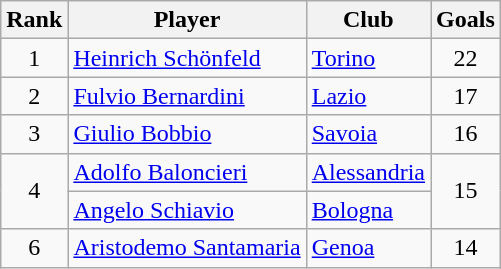<table class="wikitable" style="text-align:center">
<tr>
<th>Rank</th>
<th>Player</th>
<th>Club</th>
<th>Goals</th>
</tr>
<tr>
<td>1</td>
<td align="left"> <a href='#'>Heinrich Schönfeld</a></td>
<td align="left"><a href='#'>Torino</a></td>
<td>22</td>
</tr>
<tr>
<td>2</td>
<td align="left"> <a href='#'>Fulvio Bernardini</a></td>
<td align="left"><a href='#'>Lazio</a></td>
<td>17</td>
</tr>
<tr>
<td>3</td>
<td align="left"> <a href='#'>Giulio Bobbio</a></td>
<td align="left"><a href='#'>Savoia</a></td>
<td>16</td>
</tr>
<tr>
<td rowspan="2">4</td>
<td align="left"> <a href='#'>Adolfo Baloncieri</a></td>
<td align="left"><a href='#'>Alessandria</a></td>
<td rowspan="2">15</td>
</tr>
<tr>
<td align="left"> <a href='#'>Angelo Schiavio</a></td>
<td align="left"><a href='#'>Bologna</a></td>
</tr>
<tr>
<td>6</td>
<td align="left"> <a href='#'>Aristodemo Santamaria</a></td>
<td align="left"><a href='#'>Genoa</a></td>
<td>14</td>
</tr>
</table>
